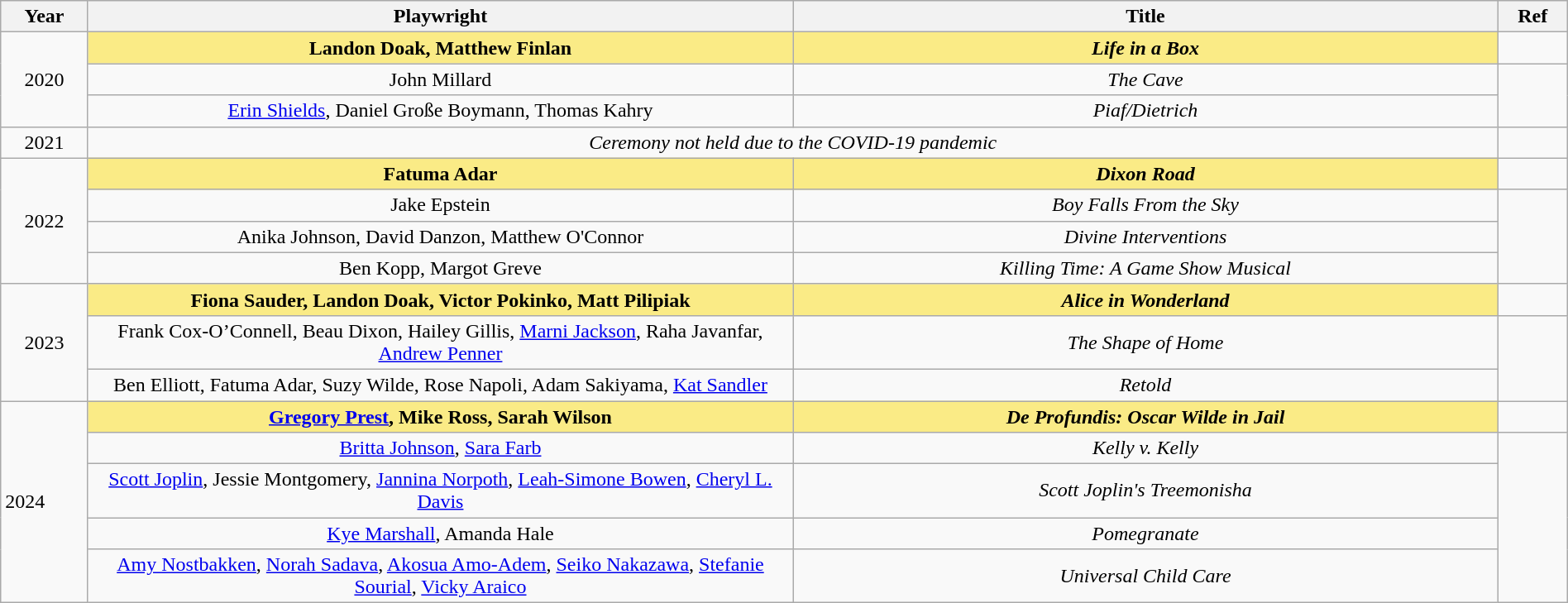<table class="wikitable" width="100%">
<tr>
<th>Year</th>
<th width="45%">Playwright</th>
<th width="45%">Title</th>
<th>Ref</th>
</tr>
<tr>
<td align="center" rowspan=3>2020</td>
<td align="center" style="background:#FAEB86"><strong>Landon Doak, Matthew Finlan</strong></td>
<td align="center" style="background:#FAEB86"><strong><em>Life in a Box</em></strong></td>
<td align="center"></td>
</tr>
<tr>
<td align="center">John Millard</td>
<td align="center"><em>The Cave</em></td>
<td align="center" rowspan=2></td>
</tr>
<tr>
<td align="center"><a href='#'>Erin Shields</a>, Daniel Große Boymann, Thomas Kahry</td>
<td align="center"><em>Piaf/Dietrich</em></td>
</tr>
<tr>
<td align="center">2021</td>
<td align="center" colspan=2 align=center><em>Ceremony not held due to the COVID-19 pandemic</em></td>
<td align="center"></td>
</tr>
<tr>
<td align="center" rowspan=4>2022</td>
<td align="center" style="background:#FAEB86"><strong>Fatuma Adar</strong></td>
<td align="center" style="background:#FAEB86"><strong><em>Dixon Road</em></strong></td>
<td align="center"></td>
</tr>
<tr>
<td align="center">Jake Epstein</td>
<td align="center"><em>Boy Falls From the Sky</em></td>
<td align="center" rowspan=3></td>
</tr>
<tr>
<td align="center">Anika Johnson, David Danzon, Matthew O'Connor</td>
<td align="center"><em>Divine Interventions</em></td>
</tr>
<tr>
<td align="center">Ben Kopp, Margot Greve</td>
<td align="center"><em>Killing Time: A Game Show Musical</em></td>
</tr>
<tr>
<td align="center" rowspan=3>2023</td>
<td align="center" style="background:#FAEB86"><strong>Fiona Sauder, Landon Doak, Victor Pokinko, Matt Pilipiak</strong></td>
<td align="center" style="background:#FAEB86"><strong><em>Alice in Wonderland</em></strong></td>
<td align="center"></td>
</tr>
<tr>
<td align="center">Frank Cox-O’Connell, Beau Dixon, Hailey Gillis, <a href='#'>Marni Jackson</a>, Raha Javanfar, <a href='#'>Andrew Penner</a></td>
<td align="center"><em>The Shape of Home</em></td>
<td align="center" rowspan=2></td>
</tr>
<tr>
<td align="center">Ben Elliott, Fatuma Adar, Suzy Wilde, Rose Napoli, Adam Sakiyama, <a href='#'>Kat Sandler</a></td>
<td align="center"><em>Retold</em></td>
</tr>
<tr>
<td rowspan=5>2024</td>
<td align="center" style="background:#FAEB86"><strong><a href='#'>Gregory Prest</a>, Mike Ross, Sarah Wilson</strong></td>
<td align="center" style="background:#FAEB86"><strong><em>De Profundis: Oscar Wilde in Jail</em></strong></td>
<td align="center"></td>
</tr>
<tr>
<td align="center"><a href='#'>Britta Johnson</a>, <a href='#'>Sara Farb</a></td>
<td align="center"><em>Kelly v. Kelly</em></td>
<td rowspan=4 align="center"></td>
</tr>
<tr>
<td align="center"><a href='#'>Scott Joplin</a>, Jessie Montgomery, <a href='#'>Jannina Norpoth</a>, <a href='#'>Leah-Simone Bowen</a>, <a href='#'>Cheryl L. Davis</a></td>
<td align="center"><em>Scott Joplin's Treemonisha</em></td>
</tr>
<tr>
<td align="center"><a href='#'>Kye Marshall</a>, Amanda Hale</td>
<td align="center"><em>Pomegranate</em></td>
</tr>
<tr>
<td align="center"><a href='#'>Amy Nostbakken</a>, <a href='#'>Norah Sadava</a>, <a href='#'>Akosua Amo-Adem</a>, <a href='#'>Seiko Nakazawa</a>, <a href='#'>Stefanie Sourial</a>, <a href='#'>Vicky Araico</a></td>
<td align="center"><em>Universal Child Care</em></td>
</tr>
</table>
